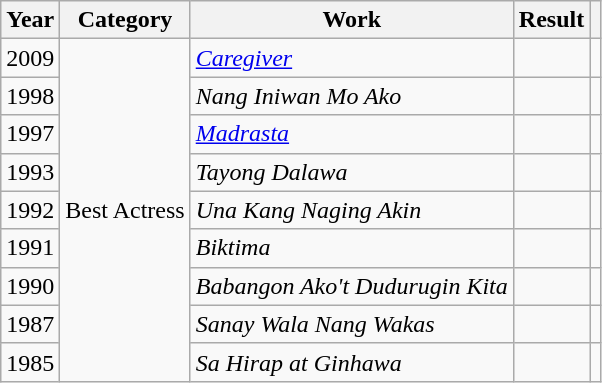<table class="wikitable sortable">
<tr>
<th>Year</th>
<th>Category</th>
<th>Work</th>
<th>Result</th>
<th></th>
</tr>
<tr>
<td>2009</td>
<td rowspan="9">Best Actress</td>
<td><em><a href='#'>Caregiver</a></em></td>
<td></td>
<td></td>
</tr>
<tr>
<td>1998</td>
<td><em>Nang Iniwan Mo Ako</em></td>
<td></td>
<td></td>
</tr>
<tr>
<td>1997</td>
<td><em><a href='#'>Madrasta</a></em></td>
<td></td>
<td></td>
</tr>
<tr>
<td>1993</td>
<td><em>Tayong Dalawa</em></td>
<td></td>
<td></td>
</tr>
<tr>
<td>1992</td>
<td><em>Una Kang Naging Akin</em></td>
<td></td>
<td></td>
</tr>
<tr>
<td>1991</td>
<td><em>Biktima</em></td>
<td></td>
<td></td>
</tr>
<tr>
<td>1990</td>
<td><em>Babangon Ako't Dudurugin Kita</em></td>
<td></td>
<td></td>
</tr>
<tr>
<td>1987</td>
<td><em>Sanay Wala Nang Wakas</em></td>
<td></td>
<td></td>
</tr>
<tr>
<td>1985</td>
<td><em>Sa Hirap at Ginhawa</em></td>
<td></td>
<td></td>
</tr>
</table>
